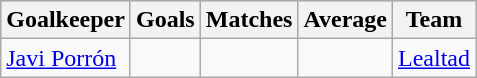<table class="wikitable sortable" class="wikitable">
<tr style="background:#ccc; text-align:center;">
<th>Goalkeeper</th>
<th>Goals</th>
<th>Matches</th>
<th>Average</th>
<th>Team</th>
</tr>
<tr>
<td> <a href='#'>Javi Porrón</a></td>
<td></td>
<td></td>
<td></td>
<td><a href='#'>Lealtad</a></td>
</tr>
</table>
